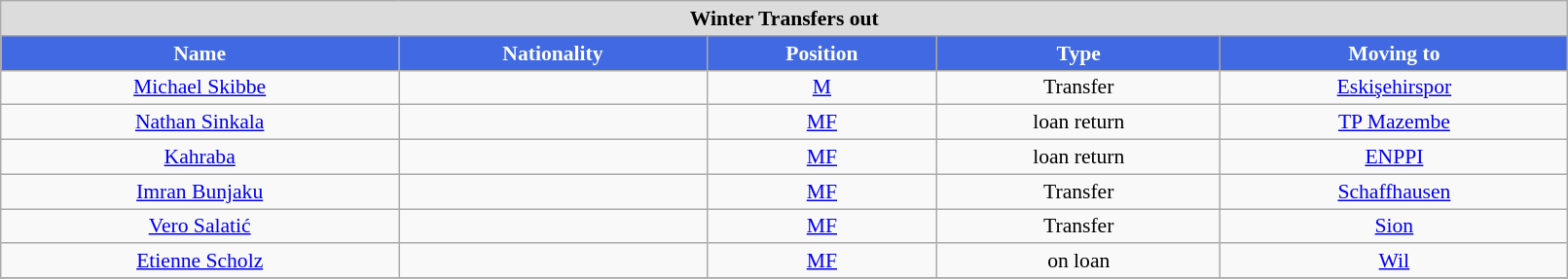<table class="wikitable"  style="text-align:center; font-size:90%; width:85%;">
<tr>
<th colspan="11"  style="background:#dcdcdc; text-align:center;">Winter Transfers out</th>
</tr>
<tr>
<th style="background:#4169E1; color:white; text-align:center;">Name</th>
<th style="background:#4169E1; color:white; text-align:center;">Nationality</th>
<th style="background:#4169E1; color:white; text-align:center;">Position</th>
<th style="background:#4169E1; color:white; text-align:center;">Type</th>
<th style="background:#4169E1; color:white; text-align:center;">Moving to</th>
</tr>
<tr>
<td><a href='#'>Michael Skibbe</a></td>
<td></td>
<td><a href='#'>M</a></td>
<td>Transfer</td>
<td> <a href='#'>Eskişehirspor</a></td>
</tr>
<tr>
<td><a href='#'>Nathan Sinkala</a></td>
<td></td>
<td><a href='#'>MF</a></td>
<td>loan return</td>
<td> <a href='#'>TP Mazembe</a></td>
</tr>
<tr>
<td><a href='#'>Kahraba</a></td>
<td></td>
<td><a href='#'>MF</a></td>
<td>loan return</td>
<td> <a href='#'>ENPPI</a></td>
</tr>
<tr>
<td><a href='#'>Imran Bunjaku</a></td>
<td></td>
<td><a href='#'>MF</a></td>
<td>Transfer</td>
<td> <a href='#'>Schaffhausen</a></td>
</tr>
<tr>
<td><a href='#'>Vero Salatić</a></td>
<td></td>
<td><a href='#'>MF</a></td>
<td>Transfer</td>
<td> <a href='#'>Sion</a></td>
</tr>
<tr>
<td><a href='#'>Etienne Scholz</a></td>
<td></td>
<td><a href='#'>MF</a></td>
<td>on loan</td>
<td> <a href='#'>Wil</a></td>
</tr>
<tr>
</tr>
</table>
